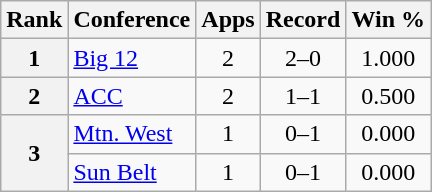<table class=wikitable style="text-align:center;">
<tr>
<th>Rank</th>
<th>Conference</th>
<th>Apps</th>
<th>Record</th>
<th>Win %</th>
</tr>
<tr>
<th rowspan=1>1</th>
<td align=left><a href='#'>Big 12</a></td>
<td>2</td>
<td>2–0</td>
<td>1.000</td>
</tr>
<tr>
<th rowspan=1>2</th>
<td align=left><a href='#'>ACC</a></td>
<td>2</td>
<td>1–1</td>
<td>0.500</td>
</tr>
<tr>
<th rowspan=2>3</th>
<td align=left><a href='#'>Mtn. West</a></td>
<td>1</td>
<td>0–1</td>
<td>0.000</td>
</tr>
<tr>
<td align=left><a href='#'>Sun Belt</a></td>
<td>1</td>
<td>0–1</td>
<td>0.000</td>
</tr>
</table>
